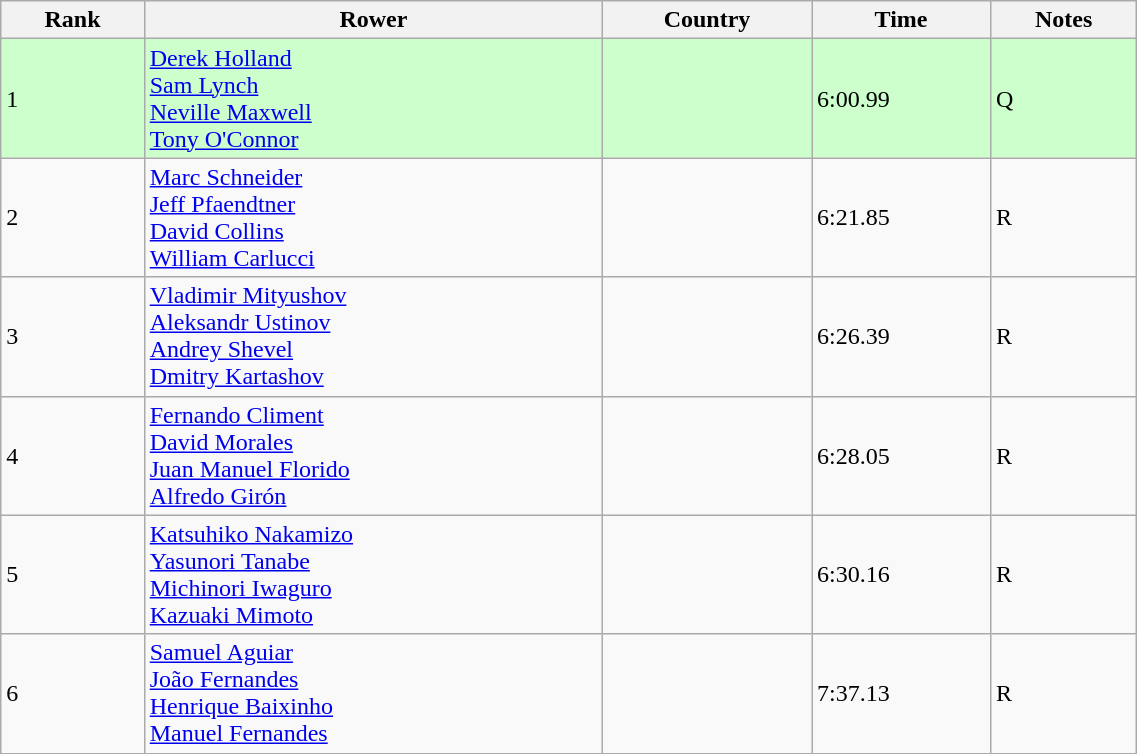<table class="wikitable sortable" width=60%>
<tr>
<th>Rank</th>
<th>Rower</th>
<th>Country</th>
<th>Time</th>
<th>Notes</th>
</tr>
<tr bgcolor=ccffcc>
<td>1</td>
<td><a href='#'>Derek Holland</a><br><a href='#'>Sam Lynch</a><br><a href='#'>Neville Maxwell</a><br><a href='#'>Tony O'Connor</a></td>
<td></td>
<td>6:00.99</td>
<td>Q</td>
</tr>
<tr>
<td>2</td>
<td><a href='#'>Marc Schneider</a><br><a href='#'>Jeff Pfaendtner</a><br><a href='#'>David Collins</a><br><a href='#'>William Carlucci</a></td>
<td></td>
<td>6:21.85</td>
<td>R</td>
</tr>
<tr>
<td>3</td>
<td><a href='#'>Vladimir Mityushov</a><br><a href='#'>Aleksandr Ustinov</a><br><a href='#'>Andrey Shevel</a><br><a href='#'>Dmitry Kartashov</a></td>
<td></td>
<td>6:26.39</td>
<td>R</td>
</tr>
<tr>
<td>4</td>
<td><a href='#'>Fernando Climent</a><br><a href='#'>David Morales</a><br><a href='#'>Juan Manuel Florido</a><br><a href='#'>Alfredo Girón</a></td>
<td></td>
<td>6:28.05</td>
<td>R</td>
</tr>
<tr>
<td>5</td>
<td><a href='#'>Katsuhiko Nakamizo</a><br><a href='#'>Yasunori Tanabe</a><br><a href='#'>Michinori Iwaguro</a><br><a href='#'>Kazuaki Mimoto</a></td>
<td></td>
<td>6:30.16</td>
<td>R</td>
</tr>
<tr>
<td>6</td>
<td><a href='#'>Samuel Aguiar</a><br><a href='#'>João Fernandes</a><br><a href='#'>Henrique Baixinho</a><br><a href='#'>Manuel Fernandes</a></td>
<td></td>
<td>7:37.13</td>
<td>R</td>
</tr>
</table>
